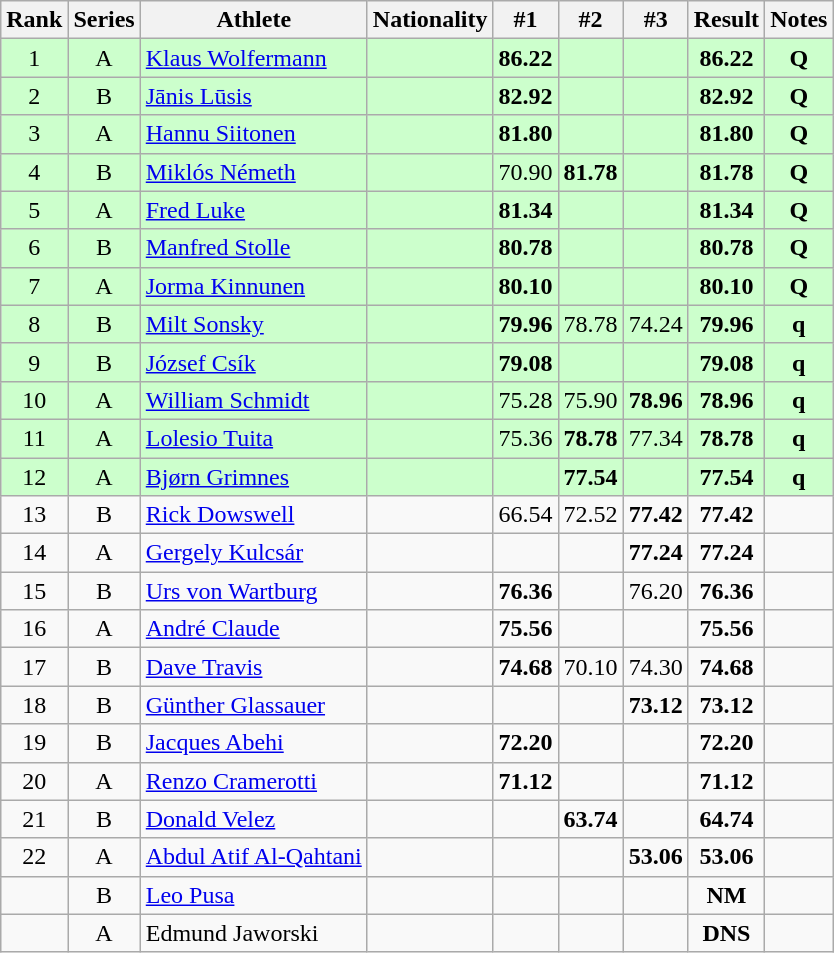<table class="wikitable sortable" style="text-align:center">
<tr>
<th>Rank</th>
<th>Series</th>
<th>Athlete</th>
<th>Nationality</th>
<th>#1</th>
<th>#2</th>
<th>#3</th>
<th>Result</th>
<th>Notes</th>
</tr>
<tr bgcolor=ccffcc>
<td>1</td>
<td>A</td>
<td align=left><a href='#'>Klaus Wolfermann</a></td>
<td align=left></td>
<td><strong>86.22</strong></td>
<td></td>
<td></td>
<td><strong>86.22</strong></td>
<td><strong>Q</strong></td>
</tr>
<tr bgcolor=ccffcc>
<td>2</td>
<td>B</td>
<td align=left><a href='#'>Jānis Lūsis</a></td>
<td align=left></td>
<td><strong>82.92</strong></td>
<td></td>
<td></td>
<td><strong>82.92</strong></td>
<td><strong>Q</strong></td>
</tr>
<tr bgcolor=ccffcc>
<td>3</td>
<td>A</td>
<td align=left><a href='#'>Hannu Siitonen</a></td>
<td align=left></td>
<td><strong>81.80</strong></td>
<td></td>
<td></td>
<td><strong>81.80</strong></td>
<td><strong>Q</strong></td>
</tr>
<tr bgcolor=ccffcc>
<td>4</td>
<td>B</td>
<td align=left><a href='#'>Miklós Németh</a></td>
<td align=left></td>
<td>70.90</td>
<td><strong>81.78</strong></td>
<td></td>
<td><strong>81.78</strong></td>
<td><strong>Q</strong></td>
</tr>
<tr bgcolor=ccffcc>
<td>5</td>
<td>A</td>
<td align=left><a href='#'>Fred Luke</a></td>
<td align=left></td>
<td><strong>81.34</strong></td>
<td></td>
<td></td>
<td><strong>81.34</strong></td>
<td><strong>Q</strong></td>
</tr>
<tr bgcolor=ccffcc>
<td>6</td>
<td>B</td>
<td align=left><a href='#'>Manfred Stolle</a></td>
<td align=left></td>
<td><strong>80.78</strong></td>
<td></td>
<td></td>
<td><strong>80.78</strong></td>
<td><strong>Q</strong></td>
</tr>
<tr bgcolor=ccffcc>
<td>7</td>
<td>A</td>
<td align=left><a href='#'>Jorma Kinnunen</a></td>
<td align=left></td>
<td><strong>80.10</strong></td>
<td></td>
<td></td>
<td><strong>80.10</strong></td>
<td><strong>Q</strong></td>
</tr>
<tr bgcolor=ccffcc>
<td>8</td>
<td>B</td>
<td align=left><a href='#'>Milt Sonsky</a></td>
<td align=left></td>
<td><strong>79.96</strong></td>
<td>78.78</td>
<td>74.24</td>
<td><strong>79.96</strong></td>
<td><strong>q</strong></td>
</tr>
<tr bgcolor=ccffcc>
<td>9</td>
<td>B</td>
<td align=left><a href='#'>József Csík</a></td>
<td align=left></td>
<td><strong>79.08</strong></td>
<td></td>
<td></td>
<td><strong>79.08</strong></td>
<td><strong>q</strong></td>
</tr>
<tr bgcolor=ccffcc>
<td>10</td>
<td>A</td>
<td align=left><a href='#'>William Schmidt</a></td>
<td align=left></td>
<td>75.28</td>
<td>75.90</td>
<td><strong>78.96</strong></td>
<td><strong>78.96</strong></td>
<td><strong>q</strong></td>
</tr>
<tr bgcolor=ccffcc>
<td>11</td>
<td>A</td>
<td align=left><a href='#'>Lolesio Tuita</a></td>
<td align=left></td>
<td>75.36</td>
<td><strong>78.78</strong></td>
<td>77.34</td>
<td><strong>78.78</strong></td>
<td><strong>q</strong></td>
</tr>
<tr bgcolor=ccffcc>
<td>12</td>
<td>A</td>
<td align=left><a href='#'>Bjørn Grimnes</a></td>
<td align=left></td>
<td></td>
<td><strong>77.54</strong></td>
<td></td>
<td><strong>77.54</strong></td>
<td><strong>q</strong></td>
</tr>
<tr>
<td>13</td>
<td>B</td>
<td align=left><a href='#'>Rick Dowswell</a></td>
<td align=left></td>
<td>66.54</td>
<td>72.52</td>
<td><strong>77.42</strong></td>
<td><strong>77.42</strong></td>
<td></td>
</tr>
<tr>
<td>14</td>
<td>A</td>
<td align=left><a href='#'>Gergely Kulcsár</a></td>
<td align=left></td>
<td></td>
<td></td>
<td><strong>77.24</strong></td>
<td><strong>77.24</strong></td>
<td></td>
</tr>
<tr>
<td>15</td>
<td>B</td>
<td align=left><a href='#'>Urs von Wartburg</a></td>
<td align=left></td>
<td><strong>76.36</strong></td>
<td></td>
<td>76.20</td>
<td><strong>76.36</strong></td>
<td></td>
</tr>
<tr>
<td>16</td>
<td>A</td>
<td align=left><a href='#'>André Claude</a></td>
<td align=left></td>
<td><strong>75.56</strong></td>
<td></td>
<td></td>
<td><strong>75.56</strong></td>
<td></td>
</tr>
<tr>
<td>17</td>
<td>B</td>
<td align=left><a href='#'>Dave Travis</a></td>
<td align=left></td>
<td><strong>74.68</strong></td>
<td>70.10</td>
<td>74.30</td>
<td><strong>74.68</strong></td>
<td></td>
</tr>
<tr>
<td>18</td>
<td>B</td>
<td align=left><a href='#'>Günther Glassauer</a></td>
<td align=left></td>
<td></td>
<td></td>
<td><strong>73.12</strong></td>
<td><strong>73.12</strong></td>
<td></td>
</tr>
<tr>
<td>19</td>
<td>B</td>
<td align=left><a href='#'>Jacques Abehi</a></td>
<td align=left></td>
<td><strong>72.20</strong></td>
<td></td>
<td></td>
<td><strong>72.20</strong></td>
<td></td>
</tr>
<tr>
<td>20</td>
<td>A</td>
<td align=left><a href='#'>Renzo Cramerotti</a></td>
<td align=left></td>
<td><strong>71.12</strong></td>
<td></td>
<td></td>
<td><strong>71.12</strong></td>
<td></td>
</tr>
<tr>
<td>21</td>
<td>B</td>
<td align=left><a href='#'>Donald Velez</a></td>
<td align=left></td>
<td></td>
<td><strong>63.74</strong></td>
<td></td>
<td><strong>64.74</strong></td>
<td></td>
</tr>
<tr>
<td>22</td>
<td>A</td>
<td align=left><a href='#'>Abdul Atif Al-Qahtani</a></td>
<td align=left></td>
<td></td>
<td></td>
<td><strong>53.06</strong></td>
<td><strong>53.06</strong></td>
<td></td>
</tr>
<tr>
<td></td>
<td>B</td>
<td align=left><a href='#'>Leo Pusa</a></td>
<td align=left></td>
<td></td>
<td></td>
<td></td>
<td><strong>NM</strong></td>
<td></td>
</tr>
<tr>
<td></td>
<td>A</td>
<td align=left>Edmund Jaworski</td>
<td align=left></td>
<td></td>
<td></td>
<td></td>
<td><strong>DNS</strong></td>
<td></td>
</tr>
</table>
